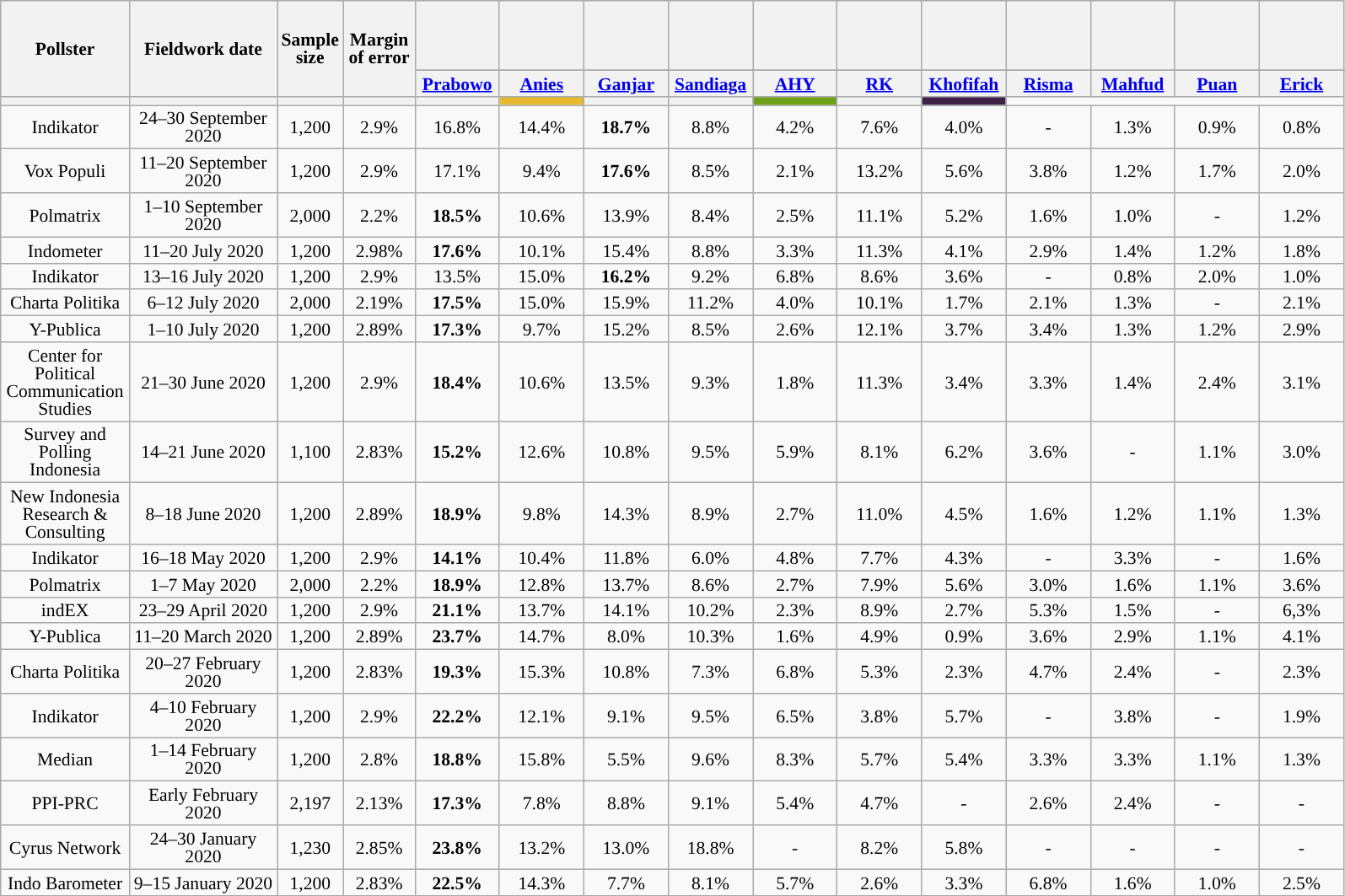<table class="wikitable" style="text-align:center; font-size:90%; line-height:14px;">
<tr style="height:55px; background-color:#E9E9E9">
<th rowspan="3" style="width:95px;">Pollster</th>
<th rowspan="3" style="width:110px;">Fieldwork date</th>
<th style="width:35px;" rowspan="3">Sample size</th>
<th style="width:50px;" rowspan="3">Margin of error</th>
<th style="width:60px;"></th>
<th style="width:60px;"></th>
<th style="width:60px;"></th>
<th style="width:60px;"></th>
<th style="width:60px;"></th>
<th style="width:60px;"></th>
<th style="width:60px;"></th>
<th style="width:60px;"></th>
<th style="width:60px;"></th>
<th style="width:60px;"></th>
<th style="width:60px;"></th>
</tr>
<tr>
</tr>
<tr>
<th><a href='#'>Prabowo</a> <br></th>
<th><a href='#'>Anies</a> <br></th>
<th><a href='#'>Ganjar</a> <br></th>
<th><a href='#'>Sandiaga</a> <br></th>
<th><a href='#'>AHY</a> <br></th>
<th><a href='#'>RK</a> <br></th>
<th><a href='#'>Khofifah</a> <br></th>
<th><a href='#'>Risma</a> <br></th>
<th><a href='#'>Mahfud</a> <br></th>
<th><a href='#'>Puan</a> <br></th>
<th><a href='#'>Erick</a> <br></th>
</tr>
<tr>
<th class="unsortable" style="color:inherit;background:"></th>
<th class="unsortable" style="color:inherit;background:"></th>
<th class="unsortable" style="color:inherit;background:"></th>
<th class="unsortable" style="color:inherit;background:"></th>
<th class="unsortable" style="color:inherit;background:"></th>
<th class="unsortable" style="color:inherit;background:#E7BA32; width:40px;"></th>
<th class="unsortable" style="color:inherit;background:"></th>
<th class="unsortable" style="color:inherit;background:"></th>
<th class="unsortable" style="color:inherit;background:#6CA016; width:40px;"></th>
<th class="unsortable" style="color:inherit;background:"></th>
<th class="unsortable" style="color:inherit;background:#3F2347; width:40px;"></th>
</tr>
<tr>
<td>Indikator</td>
<td>24–30 September 2020</td>
<td>1,200</td>
<td>2.9%</td>
<td>16.8% </td>
<td>14.4% </td>
<td style="background-color:#"><strong>18.7%</strong> </td>
<td>8.8% </td>
<td>4.2% </td>
<td>7.6% </td>
<td>4.0% </td>
<td>- </td>
<td>1.3% </td>
<td>0.9% </td>
<td>0.8% </td>
</tr>
<tr>
<td>Vox Populi</td>
<td>11–20 September 2020</td>
<td>1,200</td>
<td>2.9%</td>
<td>17.1% </td>
<td>9.4% </td>
<td style="background-color:#"><strong>17.6%</strong> </td>
<td>8.5% </td>
<td>2.1% </td>
<td>13.2% </td>
<td>5.6% </td>
<td>3.8% </td>
<td>1.2% </td>
<td>1.7% </td>
<td>2.0% </td>
</tr>
<tr>
<td>Polmatrix</td>
<td>1–10 September 2020</td>
<td>2,000</td>
<td>2.2%</td>
<td style="background-color:#"><strong>18.5%</strong> </td>
<td>10.6% </td>
<td>13.9% </td>
<td>8.4% </td>
<td>2.5% </td>
<td>11.1% </td>
<td>5.2% </td>
<td>1.6% </td>
<td>1.0% </td>
<td>- </td>
<td>1.2% </td>
</tr>
<tr>
<td>Indometer</td>
<td>11–20 July 2020</td>
<td>1,200</td>
<td>2.98%</td>
<td style="background-color:#"><strong>17.6%</strong> </td>
<td>10.1% </td>
<td>15.4% </td>
<td>8.8% </td>
<td>3.3% </td>
<td>11.3% </td>
<td>4.1% </td>
<td>2.9% </td>
<td>1.4% </td>
<td>1.2% </td>
<td>1.8% </td>
</tr>
<tr>
<td>Indikator</td>
<td>13–16 July 2020</td>
<td>1,200</td>
<td>2.9%</td>
<td>13.5% </td>
<td>15.0% </td>
<td style="background-color:#"><strong>16.2%</strong> </td>
<td>9.2% </td>
<td>6.8% </td>
<td>8.6% </td>
<td>3.6% </td>
<td>- </td>
<td>0.8% </td>
<td>2.0% </td>
<td>1.0% </td>
</tr>
<tr>
<td>Charta Politika</td>
<td>6–12 July 2020</td>
<td>2,000</td>
<td>2.19%</td>
<td style="background-color:#"><strong>17.5%</strong> </td>
<td>15.0% </td>
<td>15.9% </td>
<td>11.2% </td>
<td>4.0% </td>
<td>10.1% </td>
<td>1.7% </td>
<td>2.1% </td>
<td>1.3% </td>
<td>- </td>
<td>2.1% </td>
</tr>
<tr>
<td>Y-Publica</td>
<td>1–10 July 2020</td>
<td>1,200</td>
<td>2.89%</td>
<td style="background-color:#"><strong>17.3%</strong> </td>
<td>9.7% </td>
<td>15.2% </td>
<td>8.5% </td>
<td>2.6% </td>
<td>12.1% </td>
<td>3.7% </td>
<td>3.4% </td>
<td>1.3% </td>
<td>1.2% </td>
<td>2.9% </td>
</tr>
<tr>
<td>Center for Political Communication Studies</td>
<td>21–30 June 2020</td>
<td>1,200</td>
<td>2.9%</td>
<td style="background-color:#"><strong>18.4%</strong> </td>
<td>10.6% </td>
<td>13.5% </td>
<td>9.3% </td>
<td>1.8% </td>
<td>11.3% </td>
<td>3.4% </td>
<td>3.3% </td>
<td>1.4% </td>
<td>2.4% </td>
<td>3.1% </td>
</tr>
<tr>
<td>Survey and Polling Indonesia</td>
<td>14–21 June 2020</td>
<td>1,100</td>
<td>2.83%</td>
<td style="background-color:#"><strong>15.2%</strong> </td>
<td>12.6% </td>
<td>10.8% </td>
<td>9.5% </td>
<td>5.9% </td>
<td>8.1% </td>
<td>6.2% </td>
<td>3.6% </td>
<td>- </td>
<td>1.1% </td>
<td>3.0% </td>
</tr>
<tr>
<td>New Indonesia Research & Consulting</td>
<td>8–18 June 2020</td>
<td>1,200</td>
<td>2.89%</td>
<td style="background-color:#"><strong>18.9%</strong> </td>
<td>9.8% </td>
<td>14.3% </td>
<td>8.9% </td>
<td>2.7% </td>
<td>11.0% </td>
<td>4.5% </td>
<td>1.6% </td>
<td>1.2% </td>
<td>1.1% </td>
<td>1.3% </td>
</tr>
<tr>
<td>Indikator</td>
<td>16–18 May 2020</td>
<td>1,200</td>
<td>2.9%</td>
<td style="background-color:#"><strong>14.1%</strong></td>
<td>10.4%</td>
<td>11.8%</td>
<td>6.0%</td>
<td>4.8%</td>
<td>7.7%</td>
<td>4.3%</td>
<td>-</td>
<td>3.3%</td>
<td>-</td>
<td>1.6%</td>
</tr>
<tr>
<td>Polmatrix</td>
<td>1–7 May 2020</td>
<td>2,000</td>
<td>2.2%</td>
<td style="background-color:#"><strong>18.9%</strong></td>
<td>12.8%</td>
<td>13.7%</td>
<td>8.6%</td>
<td>2.7%</td>
<td>7.9%</td>
<td>5.6%</td>
<td>3.0%</td>
<td>1.6%</td>
<td>1.1%</td>
<td>3.6%</td>
</tr>
<tr>
<td>indEX</td>
<td>23–29 April 2020</td>
<td>1,200</td>
<td>2.9%</td>
<td style="background-color:#"><strong>21.1%</strong></td>
<td>13.7%</td>
<td>14.1%</td>
<td>10.2%</td>
<td>2.3%</td>
<td>8.9%</td>
<td>2.7%</td>
<td>5.3%</td>
<td>1.5%</td>
<td>-</td>
<td>6,3%</td>
</tr>
<tr>
<td>Y-Publica</td>
<td>11–20 March 2020</td>
<td>1,200</td>
<td>2.89%</td>
<td style="background-color:#"><strong>23.7%</strong> </td>
<td>14.7% </td>
<td>8.0% </td>
<td>10.3% </td>
<td>1.6% </td>
<td>4.9% </td>
<td>0.9% </td>
<td>3.6% </td>
<td>2.9% </td>
<td>1.1% </td>
<td>4.1% </td>
</tr>
<tr>
<td>Charta Politika</td>
<td>20–27 February 2020</td>
<td>1,200</td>
<td>2.83%</td>
<td style="background-color:#"><strong>19.3%</strong> </td>
<td>15.3% </td>
<td>10.8% </td>
<td>7.3% </td>
<td>6.8% </td>
<td>5.3% </td>
<td>2.3% </td>
<td>4.7% </td>
<td>2.4% </td>
<td>- </td>
<td>2.3% </td>
</tr>
<tr>
<td>Indikator</td>
<td>4–10 February 2020</td>
<td>1,200</td>
<td>2.9%</td>
<td style="background-color:#"><strong>22.2%</strong></td>
<td>12.1%</td>
<td>9.1%</td>
<td>9.5%</td>
<td>6.5%</td>
<td>3.8%</td>
<td>5.7%</td>
<td>-</td>
<td>3.8%</td>
<td>-</td>
<td>1.9%</td>
</tr>
<tr>
<td>Median</td>
<td>1–14 February 2020</td>
<td>1,200</td>
<td>2.8%</td>
<td style="background-color:#"><strong>18.8%</strong></td>
<td>15.8%</td>
<td>5.5%</td>
<td>9.6%</td>
<td>8.3%</td>
<td>5.7%</td>
<td>5.4%</td>
<td>3.3%</td>
<td>3.3%</td>
<td>1.1%</td>
<td>1.3%</td>
</tr>
<tr>
<td>PPI-PRC</td>
<td>Early February 2020</td>
<td>2,197</td>
<td>2.13%</td>
<td style="background-color:#"><strong>17.3%</strong></td>
<td>7.8%</td>
<td>8.8%</td>
<td>9.1%</td>
<td>5.4%</td>
<td>4.7%</td>
<td>-</td>
<td>2.6%</td>
<td>2.4%</td>
<td>-</td>
<td>-</td>
</tr>
<tr>
<td>Cyrus Network</td>
<td>24–30 January 2020</td>
<td>1,230</td>
<td>2.85%</td>
<td style="background-color:#"><strong>23.8%</strong></td>
<td>13.2%</td>
<td>13.0%</td>
<td>18.8%</td>
<td>-</td>
<td>8.2%</td>
<td>5.8%</td>
<td>-</td>
<td>-</td>
<td>-</td>
<td>-</td>
</tr>
<tr>
<td>Indo Barometer</td>
<td>9–15 January 2020</td>
<td>1,200</td>
<td>2.83%</td>
<td style="background-color:#"><strong>22.5%</strong></td>
<td>14.3%</td>
<td>7.7%</td>
<td>8.1%</td>
<td>5.7%</td>
<td>2.6%</td>
<td>3.3%</td>
<td>6.8%</td>
<td>1.6%</td>
<td>1.0%</td>
<td>2.5%</td>
</tr>
</table>
